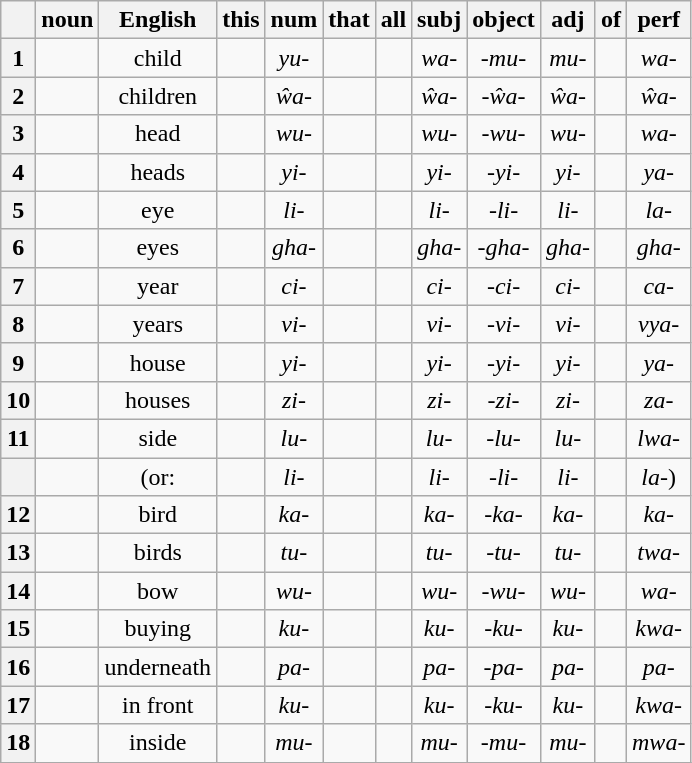<table class="wikitable" style="text-align: center; width: 200px; height: 200px;">
<tr>
<th></th>
<th>noun</th>
<th>English</th>
<th>this</th>
<th>num</th>
<th>that</th>
<th>all</th>
<th>subj</th>
<th>object</th>
<th>adj</th>
<th>of</th>
<th>perf</th>
</tr>
<tr>
<th>1</th>
<td></td>
<td>child</td>
<td></td>
<td><em>yu-</em></td>
<td></td>
<td></td>
<td><em>wa-</em></td>
<td><em>-mu-</em></td>
<td><em>mu-</em></td>
<td></td>
<td><em>wa-</em></td>
</tr>
<tr>
<th>2</th>
<td></td>
<td>children</td>
<td></td>
<td><em>ŵa-</em></td>
<td></td>
<td></td>
<td><em>ŵa-</em></td>
<td><em>-ŵa-</em></td>
<td><em>ŵa-</em></td>
<td></td>
<td><em>ŵa-</em></td>
</tr>
<tr>
<th>3</th>
<td></td>
<td>head</td>
<td></td>
<td><em>wu-</em></td>
<td></td>
<td></td>
<td><em>wu-</em></td>
<td>-<em>wu-</em></td>
<td><em>wu-</em></td>
<td></td>
<td><em>wa-</em></td>
</tr>
<tr>
<th>4</th>
<td></td>
<td>heads</td>
<td></td>
<td><em>yi-</em></td>
<td></td>
<td></td>
<td><em>yi-</em></td>
<td><em>-yi-</em></td>
<td><em>yi-</em></td>
<td></td>
<td><em>ya-</em></td>
</tr>
<tr>
<th>5</th>
<td></td>
<td>eye</td>
<td></td>
<td><em>li-</em></td>
<td></td>
<td></td>
<td><em>li-</em></td>
<td><em>-li-</em></td>
<td><em>li-</em></td>
<td></td>
<td><em>la-</em></td>
</tr>
<tr>
<th>6</th>
<td></td>
<td>eyes</td>
<td></td>
<td><em>gha-</em></td>
<td></td>
<td></td>
<td><em>gha-</em></td>
<td><em>-gha-</em></td>
<td><em>gha-</em></td>
<td></td>
<td><em>gha-</em></td>
</tr>
<tr>
<th>7</th>
<td></td>
<td>year</td>
<td></td>
<td><em>ci-</em></td>
<td></td>
<td></td>
<td><em>ci-</em></td>
<td><em>-ci-</em></td>
<td><em>ci-</em></td>
<td></td>
<td><em>ca-</em></td>
</tr>
<tr>
<th>8</th>
<td></td>
<td>years</td>
<td></td>
<td><em>vi-</em></td>
<td></td>
<td></td>
<td><em>vi-</em></td>
<td><em>-vi-</em></td>
<td><em>vi-</em></td>
<td></td>
<td><em>vya-</em></td>
</tr>
<tr>
<th>9</th>
<td></td>
<td>house</td>
<td></td>
<td><em>yi-</em></td>
<td></td>
<td></td>
<td><em>yi-</em></td>
<td><em>-yi-</em></td>
<td><em>yi-</em></td>
<td></td>
<td><em>ya-</em></td>
</tr>
<tr>
<th>10</th>
<td></td>
<td>houses</td>
<td></td>
<td><em>zi-</em></td>
<td></td>
<td></td>
<td><em>zi-</em></td>
<td><em>-zi-</em></td>
<td><em>zi-</em></td>
<td></td>
<td><em>za-</em></td>
</tr>
<tr>
<th>11</th>
<td></td>
<td>side</td>
<td></td>
<td><em>lu-</em></td>
<td></td>
<td></td>
<td><em>lu-</em></td>
<td><em>-lu-</em></td>
<td><em>lu-</em></td>
<td></td>
<td><em>lwa-</em></td>
</tr>
<tr>
<th></th>
<td></td>
<td>(or:</td>
<td></td>
<td><em>li-</em></td>
<td></td>
<td></td>
<td><em>li-</em></td>
<td><em>-li-</em></td>
<td><em>li-</em></td>
<td></td>
<td><em>la-</em>)</td>
</tr>
<tr>
<th>12</th>
<td></td>
<td>bird</td>
<td></td>
<td><em>ka-</em></td>
<td></td>
<td></td>
<td><em>ka-</em></td>
<td><em>-ka-</em></td>
<td><em>ka-</em></td>
<td></td>
<td><em>ka-</em></td>
</tr>
<tr>
<th>13</th>
<td></td>
<td>birds</td>
<td></td>
<td><em>tu-</em></td>
<td></td>
<td></td>
<td><em>tu-</em></td>
<td><em>-tu-</em></td>
<td><em>tu-</em></td>
<td></td>
<td><em>twa-</em></td>
</tr>
<tr>
<th>14</th>
<td></td>
<td>bow</td>
<td></td>
<td><em>wu</em>-</td>
<td></td>
<td></td>
<td><em>wu-</em></td>
<td><em>-wu-</em></td>
<td><em>wu-</em></td>
<td></td>
<td><em>wa-</em></td>
</tr>
<tr>
<th>15</th>
<td></td>
<td>buying</td>
<td></td>
<td><em>ku-</em></td>
<td></td>
<td></td>
<td><em>ku-</em></td>
<td><em>-ku-</em></td>
<td><em>ku-</em></td>
<td></td>
<td><em>kwa-</em></td>
</tr>
<tr>
<th>16</th>
<td></td>
<td>underneath</td>
<td></td>
<td><em>pa-</em></td>
<td></td>
<td></td>
<td><em>pa-</em></td>
<td><em>-pa-</em></td>
<td><em>pa-</em></td>
<td></td>
<td><em>pa-</em></td>
</tr>
<tr>
<th>17</th>
<td></td>
<td>in front</td>
<td></td>
<td><em>ku-</em></td>
<td></td>
<td></td>
<td><em>ku-</em></td>
<td><em>-ku-</em></td>
<td><em>ku-</em></td>
<td></td>
<td><em>kwa-</em></td>
</tr>
<tr>
<th>18</th>
<td></td>
<td>inside</td>
<td></td>
<td><em>mu-</em></td>
<td></td>
<td></td>
<td><em>mu-</em></td>
<td><em>-mu-</em></td>
<td><em>mu-</em></td>
<td></td>
<td><em>mwa-</em></td>
</tr>
<tr>
</tr>
</table>
